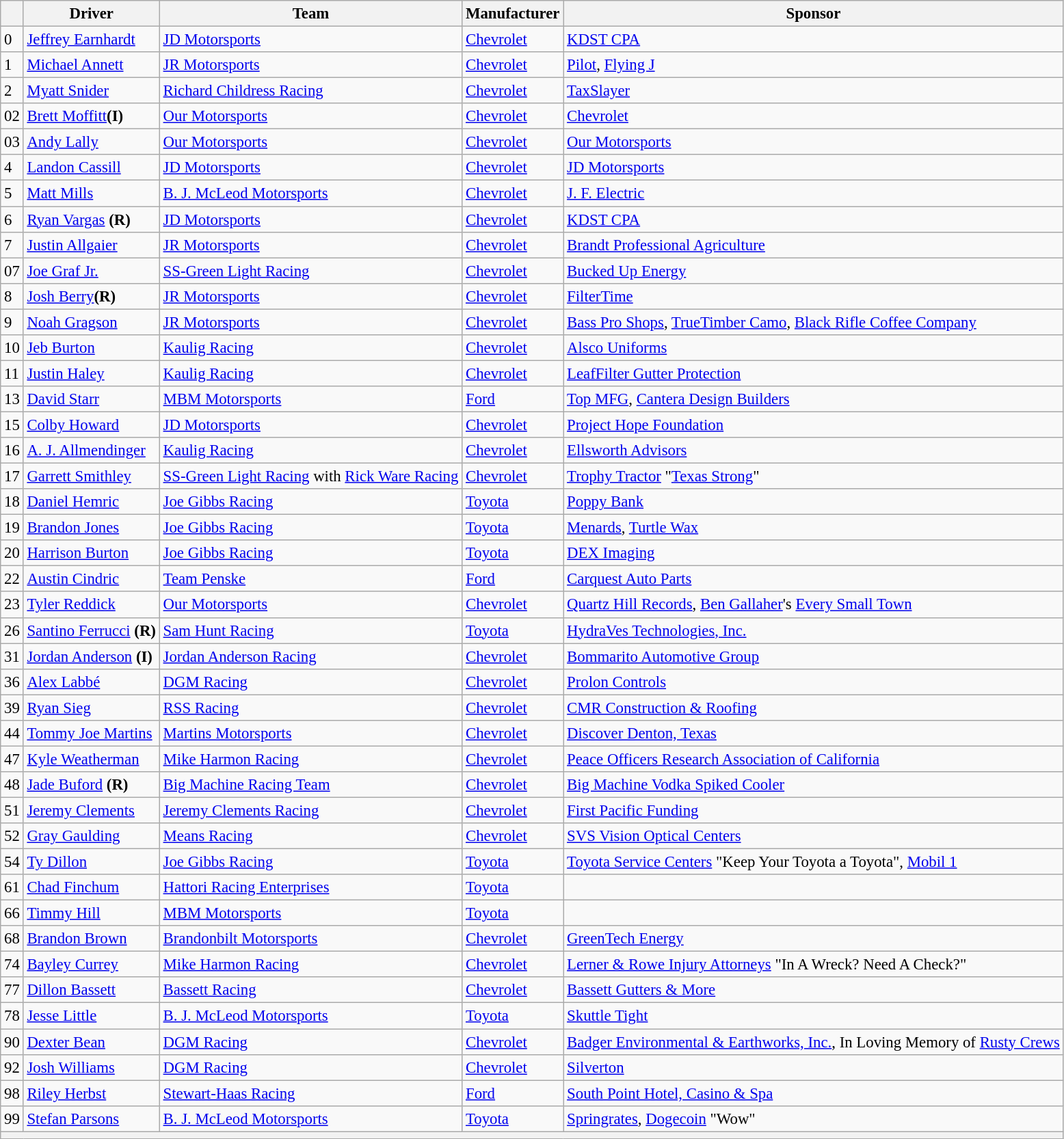<table class="wikitable" style="font-size:95%">
<tr>
<th></th>
<th>Driver</th>
<th>Team</th>
<th>Manufacturer</th>
<th>Sponsor</th>
</tr>
<tr>
<td>0</td>
<td><a href='#'>Jeffrey Earnhardt</a></td>
<td><a href='#'>JD Motorsports</a></td>
<td><a href='#'>Chevrolet</a></td>
<td><a href='#'>KDST CPA</a></td>
</tr>
<tr>
<td>1</td>
<td><a href='#'>Michael Annett</a></td>
<td><a href='#'>JR Motorsports</a></td>
<td><a href='#'>Chevrolet</a></td>
<td><a href='#'>Pilot</a>, <a href='#'>Flying J</a></td>
</tr>
<tr>
<td>2</td>
<td><a href='#'>Myatt Snider</a></td>
<td><a href='#'>Richard Childress Racing</a></td>
<td><a href='#'>Chevrolet</a></td>
<td><a href='#'>TaxSlayer</a></td>
</tr>
<tr>
<td>02</td>
<td><a href='#'>Brett Moffitt</a><strong>(I)</strong></td>
<td><a href='#'>Our Motorsports</a></td>
<td><a href='#'>Chevrolet</a></td>
<td><a href='#'>Chevrolet</a></td>
</tr>
<tr>
<td>03</td>
<td><a href='#'>Andy Lally</a></td>
<td><a href='#'>Our Motorsports</a></td>
<td><a href='#'>Chevrolet</a></td>
<td><a href='#'>Our Motorsports</a></td>
</tr>
<tr>
<td>4</td>
<td><a href='#'>Landon Cassill</a></td>
<td><a href='#'>JD Motorsports</a></td>
<td><a href='#'>Chevrolet</a></td>
<td><a href='#'>JD Motorsports</a></td>
</tr>
<tr>
<td>5</td>
<td><a href='#'>Matt Mills</a></td>
<td><a href='#'>B. J. McLeod Motorsports</a></td>
<td><a href='#'>Chevrolet</a></td>
<td><a href='#'>J. F. Electric</a></td>
</tr>
<tr>
<td>6</td>
<td><a href='#'>Ryan Vargas</a> <strong>(R)</strong></td>
<td><a href='#'>JD Motorsports</a></td>
<td><a href='#'>Chevrolet</a></td>
<td><a href='#'>KDST CPA</a></td>
</tr>
<tr>
<td>7</td>
<td><a href='#'>Justin Allgaier</a></td>
<td><a href='#'>JR Motorsports</a></td>
<td><a href='#'>Chevrolet</a></td>
<td><a href='#'>Brandt Professional Agriculture</a></td>
</tr>
<tr>
<td>07</td>
<td><a href='#'>Joe Graf Jr.</a></td>
<td><a href='#'>SS-Green Light Racing</a></td>
<td><a href='#'>Chevrolet</a></td>
<td><a href='#'>Bucked Up Energy</a></td>
</tr>
<tr>
<td>8</td>
<td><a href='#'>Josh Berry</a><strong>(R)</strong></td>
<td><a href='#'>JR Motorsports</a></td>
<td><a href='#'>Chevrolet</a></td>
<td><a href='#'>FilterTime</a></td>
</tr>
<tr>
<td>9</td>
<td><a href='#'>Noah Gragson</a></td>
<td><a href='#'>JR Motorsports</a></td>
<td><a href='#'>Chevrolet</a></td>
<td><a href='#'>Bass Pro Shops</a>, <a href='#'>TrueTimber Camo</a>, <a href='#'>Black Rifle Coffee Company</a></td>
</tr>
<tr>
<td>10</td>
<td><a href='#'>Jeb Burton</a></td>
<td><a href='#'>Kaulig Racing</a></td>
<td><a href='#'>Chevrolet</a></td>
<td><a href='#'>Alsco Uniforms</a></td>
</tr>
<tr>
<td>11</td>
<td><a href='#'>Justin Haley</a></td>
<td><a href='#'>Kaulig Racing</a></td>
<td><a href='#'>Chevrolet</a></td>
<td><a href='#'>LeafFilter Gutter Protection</a></td>
</tr>
<tr>
<td>13</td>
<td><a href='#'>David Starr</a></td>
<td><a href='#'>MBM Motorsports</a></td>
<td><a href='#'>Ford</a></td>
<td><a href='#'>Top MFG</a>, <a href='#'>Cantera Design Builders</a></td>
</tr>
<tr>
<td>15</td>
<td><a href='#'>Colby Howard</a></td>
<td><a href='#'>JD Motorsports</a></td>
<td><a href='#'>Chevrolet</a></td>
<td><a href='#'>Project Hope Foundation</a></td>
</tr>
<tr>
<td>16</td>
<td><a href='#'>A. J. Allmendinger</a></td>
<td><a href='#'>Kaulig Racing</a></td>
<td><a href='#'>Chevrolet</a></td>
<td><a href='#'>Ellsworth Advisors</a></td>
</tr>
<tr>
<td>17</td>
<td><a href='#'>Garrett Smithley</a></td>
<td><a href='#'>SS-Green Light Racing</a> with <a href='#'>Rick Ware Racing</a></td>
<td><a href='#'>Chevrolet</a></td>
<td><a href='#'>Trophy Tractor</a> "<a href='#'>Texas Strong</a>"</td>
</tr>
<tr>
<td>18</td>
<td><a href='#'>Daniel Hemric</a></td>
<td><a href='#'>Joe Gibbs Racing</a></td>
<td><a href='#'>Toyota</a></td>
<td><a href='#'>Poppy Bank</a></td>
</tr>
<tr>
<td>19</td>
<td><a href='#'>Brandon Jones</a></td>
<td><a href='#'>Joe Gibbs Racing</a></td>
<td><a href='#'>Toyota</a></td>
<td><a href='#'>Menards</a>, <a href='#'>Turtle Wax</a></td>
</tr>
<tr>
<td>20</td>
<td><a href='#'>Harrison Burton</a></td>
<td><a href='#'>Joe Gibbs Racing</a></td>
<td><a href='#'>Toyota</a></td>
<td><a href='#'>DEX Imaging</a></td>
</tr>
<tr>
<td>22</td>
<td><a href='#'>Austin Cindric</a></td>
<td><a href='#'>Team Penske</a></td>
<td><a href='#'>Ford</a></td>
<td><a href='#'>Carquest Auto Parts</a></td>
</tr>
<tr>
<td>23</td>
<td><a href='#'>Tyler Reddick</a></td>
<td><a href='#'>Our Motorsports</a></td>
<td><a href='#'>Chevrolet</a></td>
<td><a href='#'>Quartz Hill Records</a>, <a href='#'>Ben Gallaher</a>'s <a href='#'>Every Small Town</a></td>
</tr>
<tr>
<td>26</td>
<td><a href='#'>Santino Ferrucci</a> <strong>(R)</strong></td>
<td><a href='#'>Sam Hunt Racing</a></td>
<td><a href='#'>Toyota</a></td>
<td><a href='#'>HydraVes Technologies, Inc.</a></td>
</tr>
<tr>
<td>31</td>
<td><a href='#'>Jordan Anderson</a> <strong>(I)</strong></td>
<td><a href='#'>Jordan Anderson Racing</a></td>
<td><a href='#'>Chevrolet</a></td>
<td><a href='#'>Bommarito Automotive Group</a></td>
</tr>
<tr>
<td>36</td>
<td><a href='#'>Alex Labbé</a></td>
<td><a href='#'>DGM Racing</a></td>
<td><a href='#'>Chevrolet</a></td>
<td><a href='#'>Prolon Controls</a></td>
</tr>
<tr>
<td>39</td>
<td><a href='#'>Ryan Sieg</a></td>
<td><a href='#'>RSS Racing</a></td>
<td><a href='#'>Chevrolet</a></td>
<td><a href='#'>CMR Construction & Roofing</a></td>
</tr>
<tr>
<td>44</td>
<td><a href='#'>Tommy Joe Martins</a></td>
<td><a href='#'>Martins Motorsports</a></td>
<td><a href='#'>Chevrolet</a></td>
<td><a href='#'>Discover Denton, Texas</a></td>
</tr>
<tr>
<td>47</td>
<td><a href='#'>Kyle Weatherman</a></td>
<td><a href='#'>Mike Harmon Racing</a></td>
<td><a href='#'>Chevrolet</a></td>
<td><a href='#'>Peace Officers Research Association of California</a></td>
</tr>
<tr>
<td>48</td>
<td><a href='#'>Jade Buford</a> <strong>(R)</strong></td>
<td><a href='#'>Big Machine Racing Team</a></td>
<td><a href='#'>Chevrolet</a></td>
<td><a href='#'>Big Machine Vodka Spiked Cooler</a></td>
</tr>
<tr>
<td>51</td>
<td><a href='#'>Jeremy Clements</a></td>
<td><a href='#'>Jeremy Clements Racing</a></td>
<td><a href='#'>Chevrolet</a></td>
<td><a href='#'>First Pacific Funding</a></td>
</tr>
<tr>
<td>52</td>
<td><a href='#'>Gray Gaulding</a></td>
<td><a href='#'>Means Racing</a></td>
<td><a href='#'>Chevrolet</a></td>
<td><a href='#'>SVS Vision Optical Centers</a></td>
</tr>
<tr>
<td>54</td>
<td><a href='#'>Ty Dillon</a></td>
<td><a href='#'>Joe Gibbs Racing</a></td>
<td><a href='#'>Toyota</a></td>
<td><a href='#'>Toyota Service Centers</a> "Keep Your Toyota a Toyota", <a href='#'>Mobil 1</a></td>
</tr>
<tr>
<td>61</td>
<td><a href='#'>Chad Finchum</a></td>
<td><a href='#'>Hattori Racing Enterprises</a></td>
<td><a href='#'>Toyota</a></td>
<td></td>
</tr>
<tr>
<td>66</td>
<td><a href='#'>Timmy Hill</a></td>
<td><a href='#'>MBM Motorsports</a></td>
<td><a href='#'>Toyota</a></td>
<td></td>
</tr>
<tr>
<td>68</td>
<td><a href='#'>Brandon Brown</a></td>
<td><a href='#'>Brandonbilt Motorsports</a></td>
<td><a href='#'>Chevrolet</a></td>
<td><a href='#'>GreenTech Energy</a></td>
</tr>
<tr>
<td>74</td>
<td><a href='#'>Bayley Currey</a></td>
<td><a href='#'>Mike Harmon Racing</a></td>
<td><a href='#'>Chevrolet</a></td>
<td><a href='#'>Lerner & Rowe Injury Attorneys</a> "In A Wreck? Need A Check?"</td>
</tr>
<tr>
<td>77</td>
<td><a href='#'>Dillon Bassett</a></td>
<td><a href='#'>Bassett Racing</a></td>
<td><a href='#'>Chevrolet</a></td>
<td><a href='#'>Bassett Gutters & More</a></td>
</tr>
<tr>
<td>78</td>
<td><a href='#'>Jesse Little</a></td>
<td><a href='#'>B. J. McLeod Motorsports</a></td>
<td><a href='#'>Toyota</a></td>
<td><a href='#'>Skuttle Tight</a></td>
</tr>
<tr>
<td>90</td>
<td><a href='#'>Dexter Bean</a></td>
<td><a href='#'>DGM Racing</a></td>
<td><a href='#'>Chevrolet</a></td>
<td><a href='#'>Badger Environmental & Earthworks, Inc.</a>, In Loving Memory of <a href='#'>Rusty Crews</a></td>
</tr>
<tr>
<td>92</td>
<td><a href='#'>Josh Williams</a></td>
<td><a href='#'>DGM Racing</a></td>
<td><a href='#'>Chevrolet</a></td>
<td><a href='#'>Silverton</a></td>
</tr>
<tr>
<td>98</td>
<td><a href='#'>Riley Herbst</a></td>
<td><a href='#'>Stewart-Haas Racing</a></td>
<td><a href='#'>Ford</a></td>
<td><a href='#'>South Point Hotel, Casino & Spa</a></td>
</tr>
<tr>
<td>99</td>
<td><a href='#'>Stefan Parsons</a></td>
<td><a href='#'>B. J. McLeod Motorsports</a></td>
<td><a href='#'>Toyota</a></td>
<td><a href='#'>Springrates</a>, <a href='#'>Dogecoin</a> "Wow"</td>
</tr>
<tr>
<th colspan="7"></th>
</tr>
</table>
